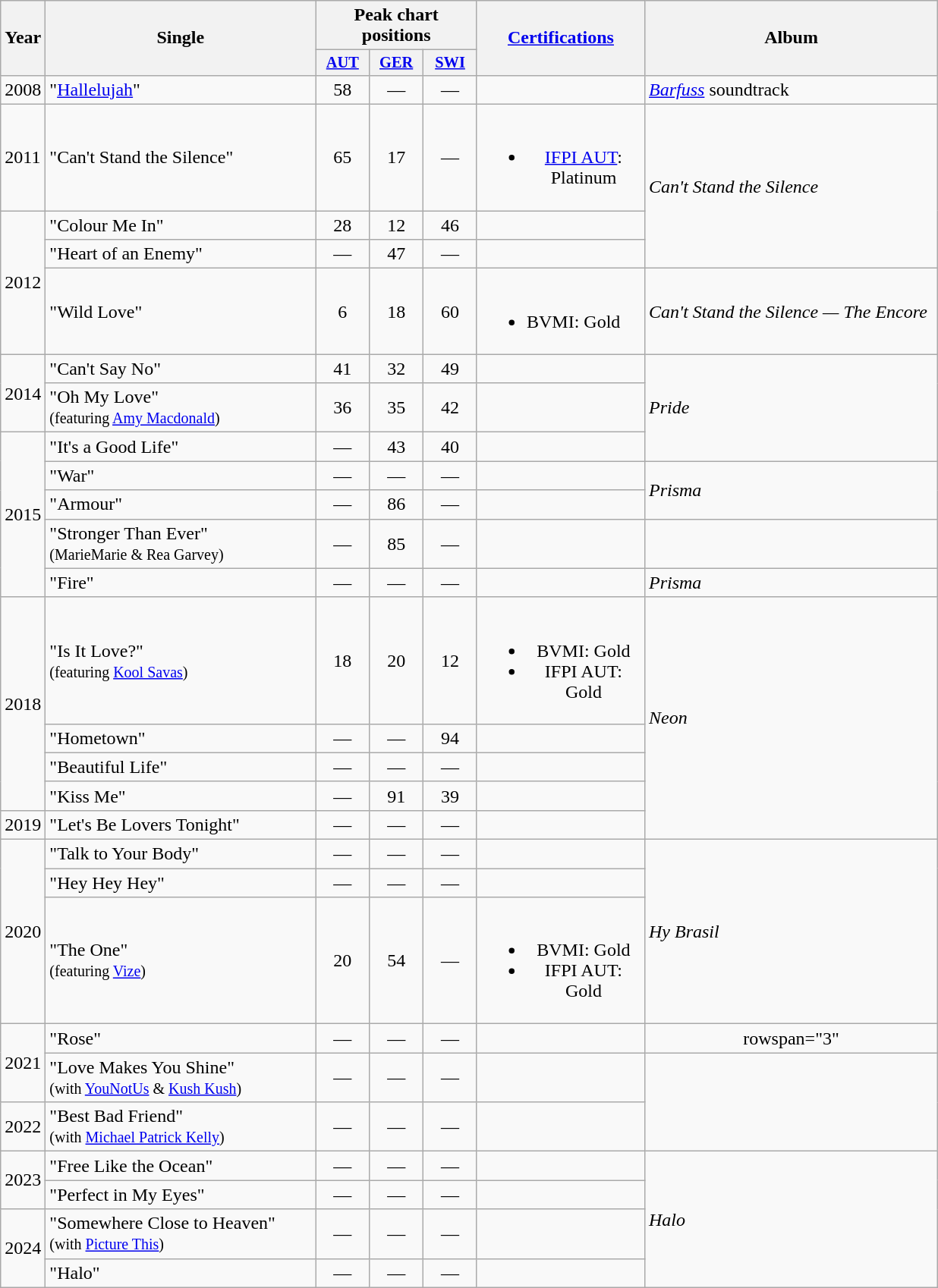<table class="wikitable" style="text-align:center;">
<tr>
<th rowspan="2">Year</th>
<th rowspan="2" width="230">Single</th>
<th colspan="3">Peak chart positions</th>
<th rowspan="2" width="140"><a href='#'>Certifications</a></th>
<th rowspan="2" width="250">Album</th>
</tr>
<tr>
<th style="width:3em;font-size:85%"><a href='#'>AUT</a><br></th>
<th style="width:3em;font-size:85%"><a href='#'>GER</a><br></th>
<th style="width:3em;font-size:85%"><a href='#'>SWI</a><br></th>
</tr>
<tr>
<td align="left">2008</td>
<td align="left">"<a href='#'>Hallelujah</a>"</td>
<td>58</td>
<td>—</td>
<td>—</td>
<td></td>
<td align="left"><em><a href='#'>Barfuss</a></em> soundtrack</td>
</tr>
<tr>
<td align="left">2011</td>
<td align="left">"Can't Stand the Silence"</td>
<td>65</td>
<td>17</td>
<td>—</td>
<td><br><ul><li><a href='#'>IFPI AUT</a>: Platinum</li></ul></td>
<td align="left" rowspan="3"><em>Can't Stand the Silence</em></td>
</tr>
<tr>
<td align="left" rowspan="3">2012</td>
<td align="left">"Colour Me In"</td>
<td>28</td>
<td>12</td>
<td>46</td>
<td></td>
</tr>
<tr>
<td align="left">"Heart of an Enemy"</td>
<td>—</td>
<td>47</td>
<td>—</td>
<td></td>
</tr>
<tr>
<td align="left">"Wild Love"</td>
<td>6</td>
<td>18</td>
<td>60</td>
<td align="left"><br><ul><li>BVMI: Gold</li></ul></td>
<td align="left"><em>Can't Stand the Silence — The Encore</em></td>
</tr>
<tr>
<td align="left" rowspan="2">2014</td>
<td align="left">"Can't Say No"</td>
<td>41</td>
<td>32</td>
<td>49</td>
<td></td>
<td align="left" rowspan="3"><em>Pride</em></td>
</tr>
<tr>
<td align="left">"Oh My Love" <br><small>(featuring <a href='#'>Amy Macdonald</a>)</small></td>
<td>36</td>
<td>35</td>
<td>42</td>
<td></td>
</tr>
<tr>
<td align="left" rowspan="5">2015</td>
<td align="left">"It's a Good Life"</td>
<td>—</td>
<td>43</td>
<td>40</td>
<td></td>
</tr>
<tr>
<td align="left">"War"</td>
<td>—</td>
<td>—</td>
<td>—</td>
<td></td>
<td align="left" rowspan="2"><em>Prisma</em></td>
</tr>
<tr>
<td align="left">"Armour"</td>
<td>—</td>
<td>86 </td>
<td>—</td>
<td></td>
</tr>
<tr>
<td align="left">"Stronger Than Ever" <br> <small>(MarieMarie & Rea Garvey)</small></td>
<td>—</td>
<td>85</td>
<td>—</td>
<td></td>
<td></td>
</tr>
<tr>
<td align="left">"Fire"</td>
<td>—</td>
<td>—</td>
<td>—</td>
<td></td>
<td align="left"><em>Prisma</em></td>
</tr>
<tr>
<td align="left" rowspan="4">2018</td>
<td align="left">"Is It Love?" <br> <small>(featuring <a href='#'>Kool Savas</a>)</small></td>
<td>18</td>
<td>20</td>
<td>12</td>
<td><br><ul><li>BVMI: Gold</li><li>IFPI AUT: Gold</li></ul></td>
<td align="left" rowspan="5"><em>Neon</em></td>
</tr>
<tr>
<td align="left">"Hometown"</td>
<td>—</td>
<td>—</td>
<td>94</td>
<td></td>
</tr>
<tr>
<td align="left">"Beautiful Life"</td>
<td>—</td>
<td>—</td>
<td>—</td>
<td></td>
</tr>
<tr>
<td align="left">"Kiss Me"</td>
<td>—</td>
<td>91</td>
<td>39</td>
<td></td>
</tr>
<tr>
<td align="left">2019</td>
<td align="left">"Let's Be Lovers Tonight"</td>
<td>—</td>
<td>—</td>
<td>—</td>
<td></td>
</tr>
<tr>
<td align="left" rowspan="3">2020</td>
<td align="left">"Talk to Your Body"</td>
<td>—</td>
<td>—</td>
<td>—</td>
<td></td>
<td align="left" rowspan="3"><em>Hy Brasil</em></td>
</tr>
<tr>
<td align="left">"Hey Hey Hey"</td>
<td>—</td>
<td>—</td>
<td>—</td>
<td></td>
</tr>
<tr>
<td align="left">"The One" <br> <small>(featuring <a href='#'>Vize</a>)</small></td>
<td>20</td>
<td>54</td>
<td>—</td>
<td><br><ul><li>BVMI: Gold</li><li>IFPI AUT: Gold</li></ul></td>
</tr>
<tr>
<td align="left" rowspan="2">2021</td>
<td align="left">"Rose"</td>
<td>—</td>
<td>—</td>
<td>—</td>
<td></td>
<td>rowspan="3" </td>
</tr>
<tr>
<td align="left">"Love Makes You Shine" <br><small>(with <a href='#'>YouNotUs</a> & <a href='#'>Kush Kush</a>)</small></td>
<td>—</td>
<td>—</td>
<td>—</td>
<td></td>
</tr>
<tr>
<td align="left">2022</td>
<td align="left">"Best Bad Friend" <br><small>(with <a href='#'>Michael Patrick Kelly</a>)</small></td>
<td>—</td>
<td>—</td>
<td>—</td>
<td></td>
</tr>
<tr>
<td align="left" rowspan="2">2023</td>
<td align="left">"Free Like the Ocean"</td>
<td>—</td>
<td>—</td>
<td>—</td>
<td></td>
<td align="left" rowspan="4"><em>Halo</em></td>
</tr>
<tr>
<td align="left">"Perfect in My Eyes"</td>
<td>—</td>
<td>—</td>
<td>—</td>
<td></td>
</tr>
<tr>
<td align="left" rowspan="2">2024</td>
<td align="left">"Somewhere Close to Heaven"<br><small>(with <a href='#'>Picture This</a>)</small></td>
<td>—</td>
<td>—</td>
<td>—</td>
<td></td>
</tr>
<tr>
<td align="left">"Halo"</td>
<td>—</td>
<td>—</td>
<td>—</td>
<td></td>
</tr>
</table>
